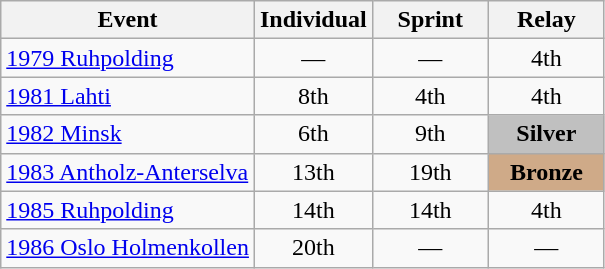<table class="wikitable" style="text-align: center;">
<tr ">
<th>Event</th>
<th style="width:70px;">Individual</th>
<th style="width:70px;">Sprint</th>
<th style="width:70px;">Relay</th>
</tr>
<tr>
<td align=left> <a href='#'>1979 Ruhpolding</a></td>
<td>—</td>
<td>—</td>
<td>4th</td>
</tr>
<tr>
<td align=left> <a href='#'>1981 Lahti</a></td>
<td>8th</td>
<td>4th</td>
<td>4th</td>
</tr>
<tr>
<td align=left> <a href='#'>1982 Minsk</a></td>
<td>6th</td>
<td>9th</td>
<td style="background:silver;"><strong>Silver</strong></td>
</tr>
<tr>
<td align=left> <a href='#'>1983 Antholz-Anterselva</a></td>
<td>13th</td>
<td>19th</td>
<td style="background:#cfaa88;"><strong>Bronze</strong></td>
</tr>
<tr>
<td align=left> <a href='#'>1985 Ruhpolding</a></td>
<td>14th</td>
<td>14th</td>
<td>4th</td>
</tr>
<tr>
<td align=left> <a href='#'>1986 Oslo Holmenkollen</a></td>
<td>20th</td>
<td>—</td>
<td>—</td>
</tr>
</table>
